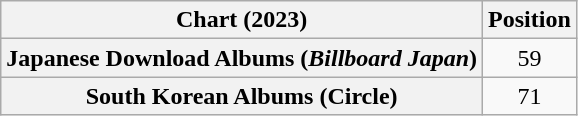<table class="wikitable sortable plainrowheaders" style="text-align:center">
<tr>
<th scope="col">Chart (2023)</th>
<th scope="col">Position</th>
</tr>
<tr>
<th scope="row">Japanese Download Albums (<em>Billboard Japan</em>)</th>
<td>59</td>
</tr>
<tr>
<th scope="row">South Korean Albums (Circle)</th>
<td>71</td>
</tr>
</table>
